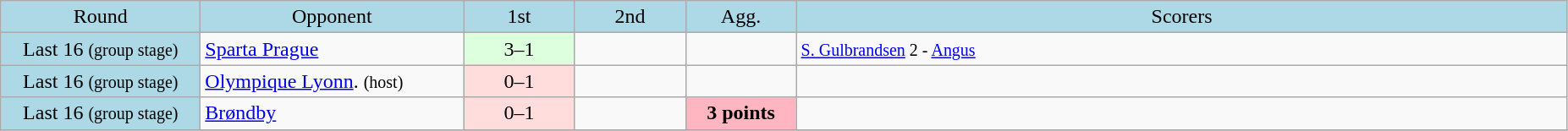<table class="wikitable" style="text-align:center">
<tr bgcolor=lightblue>
<td width=150px>Round</td>
<td width=200px>Opponent</td>
<td width=80px>1st</td>
<td width=80px>2nd</td>
<td width=80px>Agg.</td>
<td width=600px>Scorers</td>
</tr>
<tr>
<td bgcolor=lightblue>Last 16 <small>(group stage)</small></td>
<td align=left> <a href='#'>Sparta Prague</a></td>
<td bgcolor="#ddffdd">3–1</td>
<td></td>
<td></td>
<td align=left><small><a href='#'>S. Gulbrandsen</a> 2 - <a href='#'>Angus</a></small></td>
</tr>
<tr>
<td bgcolor=lightblue>Last 16 <small>(group stage)</small></td>
<td align=left> <a href='#'>Olympique Lyonn</a>. <small>(host)</small></td>
<td bgcolor="#ffdddd">0–1</td>
<td></td>
<td></td>
<td align=left></td>
</tr>
<tr>
<td bgcolor=lightblue>Last 16 <small>(group stage)</small></td>
<td align=left> <a href='#'>Brøndby</a></td>
<td bgcolor="#ffdddd">0–1</td>
<td></td>
<td bgcolor=lightpink><strong>3 points</strong></td>
<td align=left></td>
</tr>
<tr>
</tr>
</table>
